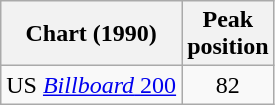<table Class = "wikitable sortable">
<tr>
<th>Chart (1990)</th>
<th>Peak<br> position</th>
</tr>
<tr>
<td>US <a href='#'><em> Billboard</em> 200</a></td>
<td style="text-align:center;">82</td>
</tr>
</table>
